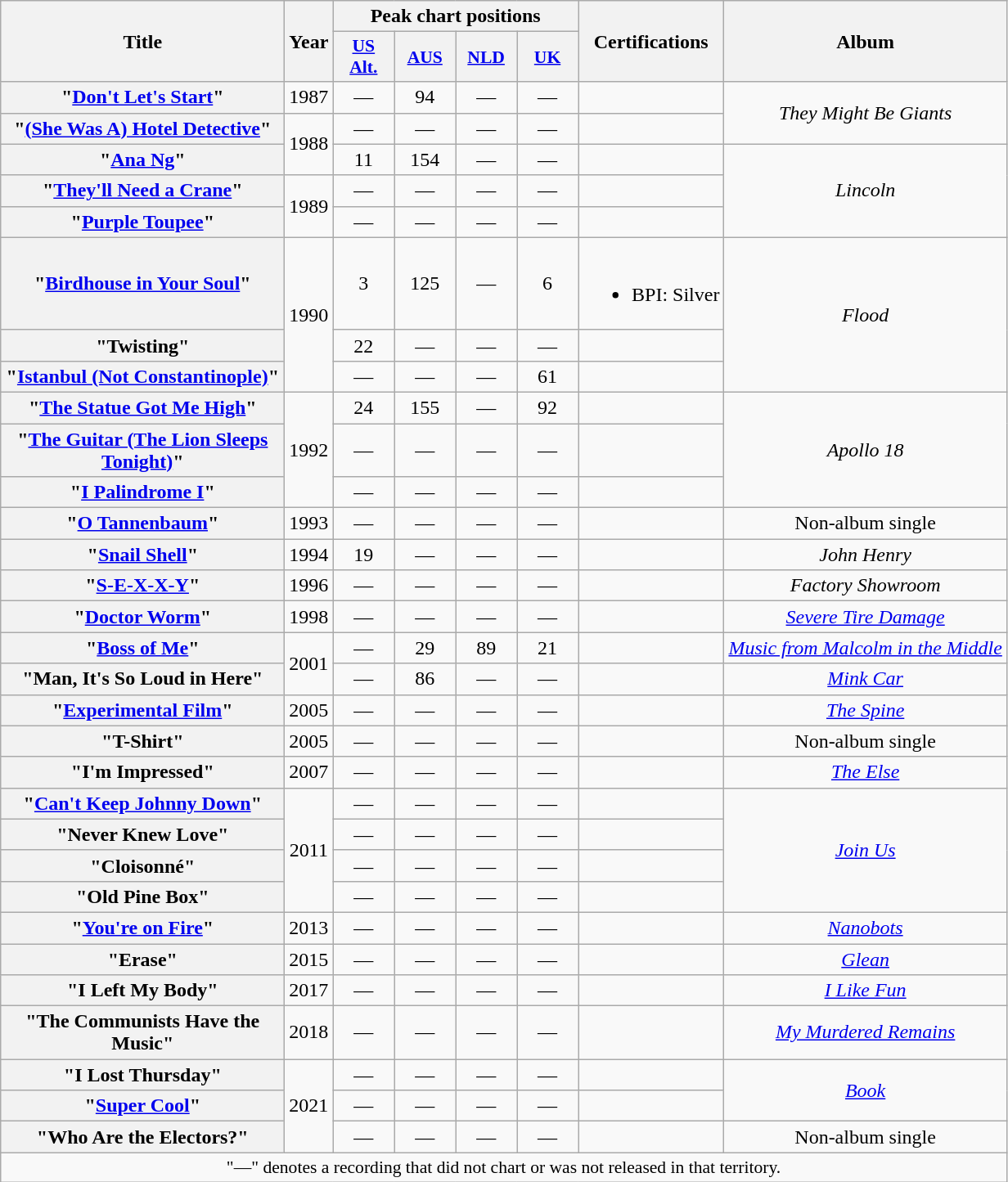<table class="wikitable plainrowheaders" style="text-align:center;">
<tr>
<th scope="col" rowspan="2" style="width:14em;">Title</th>
<th scope="col" rowspan="2">Year</th>
<th scope="col" colspan="4">Peak chart positions</th>
<th rowspan="2">Certifications</th>
<th rowspan="2" scope="col">Album</th>
</tr>
<tr>
<th scope="col" style="width:3em;font-size:90%;"><a href='#'>US<br>Alt.</a><br></th>
<th scope="col" style="width:3em;font-size:90%;"><a href='#'>AUS</a><br></th>
<th scope="col" style="width:3em;font-size:90%;"><a href='#'>NLD</a><br></th>
<th scope="col" style="width:3em;font-size:90%;"><a href='#'>UK</a><br></th>
</tr>
<tr>
<th scope="row">"<a href='#'>Don't Let's Start</a>"</th>
<td>1987</td>
<td>—</td>
<td>94</td>
<td>—</td>
<td>—</td>
<td></td>
<td rowspan="2"><em>They Might Be Giants</em></td>
</tr>
<tr>
<th scope="row">"<a href='#'>(She Was A) Hotel Detective</a>"</th>
<td rowspan="2">1988</td>
<td>—</td>
<td>—</td>
<td>—</td>
<td>—</td>
<td></td>
</tr>
<tr>
<th scope="row">"<a href='#'>Ana Ng</a>"</th>
<td>11</td>
<td>154</td>
<td>—</td>
<td>—</td>
<td></td>
<td rowspan="3"><em>Lincoln</em></td>
</tr>
<tr>
<th scope="row">"<a href='#'>They'll Need a Crane</a>"</th>
<td rowspan="2">1989</td>
<td>—</td>
<td>—</td>
<td>—</td>
<td>—</td>
<td></td>
</tr>
<tr>
<th scope="row">"<a href='#'>Purple Toupee</a>"</th>
<td>—</td>
<td>—</td>
<td>—</td>
<td>—</td>
<td></td>
</tr>
<tr>
<th scope="row">"<a href='#'>Birdhouse in Your Soul</a>"</th>
<td rowspan="3">1990</td>
<td>3</td>
<td>125</td>
<td>—</td>
<td>6</td>
<td><br><ul><li>BPI: Silver</li></ul></td>
<td rowspan="3"><em>Flood</em></td>
</tr>
<tr>
<th scope="row">"Twisting"</th>
<td>22</td>
<td>—</td>
<td>—</td>
<td>—</td>
<td></td>
</tr>
<tr>
<th scope="row">"<a href='#'>Istanbul (Not Constantinople)</a>"</th>
<td>—</td>
<td>—</td>
<td>—</td>
<td>61</td>
<td></td>
</tr>
<tr>
<th scope="row">"<a href='#'>The Statue Got Me High</a>"</th>
<td rowspan="3">1992</td>
<td>24</td>
<td>155</td>
<td>—</td>
<td>92</td>
<td></td>
<td rowspan="3"><em>Apollo 18</em></td>
</tr>
<tr>
<th scope="row">"<a href='#'>The Guitar (The Lion Sleeps Tonight)</a>"</th>
<td>—</td>
<td>—</td>
<td>—</td>
<td>—</td>
<td></td>
</tr>
<tr>
<th scope="row">"<a href='#'>I Palindrome I</a>"</th>
<td>—</td>
<td>—</td>
<td>—</td>
<td>—</td>
<td></td>
</tr>
<tr>
<th scope="row">"<a href='#'>O Tannenbaum</a>"</th>
<td>1993</td>
<td>—</td>
<td>—</td>
<td>—</td>
<td>—</td>
<td></td>
<td>Non-album single</td>
</tr>
<tr>
<th scope="row">"<a href='#'>Snail Shell</a>"</th>
<td>1994</td>
<td>19</td>
<td>—</td>
<td>—</td>
<td>—</td>
<td></td>
<td><em>John Henry</em></td>
</tr>
<tr>
<th scope="row">"<a href='#'>S-E-X-X-Y</a>"</th>
<td>1996</td>
<td>—</td>
<td>—</td>
<td>—</td>
<td>—</td>
<td></td>
<td><em>Factory Showroom</em></td>
</tr>
<tr>
<th scope="row">"<a href='#'>Doctor Worm</a>"</th>
<td>1998</td>
<td>—</td>
<td>—</td>
<td>—</td>
<td>—</td>
<td></td>
<td><em><a href='#'>Severe Tire Damage</a></em></td>
</tr>
<tr>
<th scope="row">"<a href='#'>Boss of Me</a>"</th>
<td rowspan="2">2001</td>
<td>—</td>
<td>29</td>
<td>89</td>
<td>21</td>
<td></td>
<td><em><a href='#'>Music from Malcolm in the Middle</a></em></td>
</tr>
<tr>
<th scope="row">"Man, It's So Loud in Here"</th>
<td>—</td>
<td>86</td>
<td>—</td>
<td>—</td>
<td></td>
<td><em><a href='#'>Mink Car</a></em></td>
</tr>
<tr>
<th scope="row">"<a href='#'>Experimental Film</a>"</th>
<td>2005</td>
<td>—</td>
<td>—</td>
<td>—</td>
<td>—</td>
<td></td>
<td><em><a href='#'>The Spine</a></em></td>
</tr>
<tr>
<th scope="row">"T-Shirt"</th>
<td>2005</td>
<td>—</td>
<td>—</td>
<td>—</td>
<td>—</td>
<td></td>
<td>Non-album single</td>
</tr>
<tr>
<th scope="row">"I'm Impressed"</th>
<td>2007</td>
<td>—</td>
<td>—</td>
<td>—</td>
<td>—</td>
<td></td>
<td><em><a href='#'>The Else</a></em></td>
</tr>
<tr>
<th scope="row">"<a href='#'>Can't Keep Johnny Down</a>"</th>
<td rowspan="4">2011</td>
<td>—</td>
<td>—</td>
<td>—</td>
<td>—</td>
<td></td>
<td rowspan="4"><em><a href='#'>Join Us</a></em></td>
</tr>
<tr>
<th scope="row">"Never Knew Love"</th>
<td>—</td>
<td>—</td>
<td>—</td>
<td>—</td>
<td></td>
</tr>
<tr>
<th scope="row">"Cloisonné"</th>
<td>—</td>
<td>—</td>
<td>—</td>
<td>—</td>
<td></td>
</tr>
<tr>
<th scope="row">"Old Pine Box"</th>
<td>—</td>
<td>—</td>
<td>—</td>
<td>—</td>
<td></td>
</tr>
<tr>
<th scope="row">"<a href='#'>You're on Fire</a>"</th>
<td>2013</td>
<td>—</td>
<td>—</td>
<td>—</td>
<td>—</td>
<td></td>
<td><em><a href='#'>Nanobots</a></em></td>
</tr>
<tr>
<th scope="row">"Erase"</th>
<td>2015</td>
<td>—</td>
<td>—</td>
<td>—</td>
<td>—</td>
<td></td>
<td><em><a href='#'>Glean</a></em></td>
</tr>
<tr>
<th scope="row">"I Left My Body"</th>
<td>2017</td>
<td>—</td>
<td>—</td>
<td>—</td>
<td>—</td>
<td></td>
<td><em><a href='#'>I Like Fun</a></em></td>
</tr>
<tr>
<th scope="row">"The Communists Have the Music"</th>
<td>2018</td>
<td>—</td>
<td>—</td>
<td>—</td>
<td>—</td>
<td></td>
<td><em><a href='#'>My Murdered Remains</a></em></td>
</tr>
<tr>
<th scope="row">"I Lost Thursday"</th>
<td rowspan="3">2021</td>
<td>—</td>
<td>—</td>
<td>—</td>
<td>—</td>
<td></td>
<td rowspan="2"><em><a href='#'>Book</a></em></td>
</tr>
<tr>
<th scope="row">"<a href='#'>Super Cool</a>"</th>
<td>—</td>
<td>—</td>
<td>—</td>
<td>—</td>
<td></td>
</tr>
<tr>
<th scope="row">"Who Are the Electors?"</th>
<td>—</td>
<td>—</td>
<td>—</td>
<td>—</td>
<td></td>
<td>Non-album single</td>
</tr>
<tr>
<td colspan="8" style="font-size:90%">"—" denotes a recording that did not chart or was not released in that territory.</td>
</tr>
</table>
